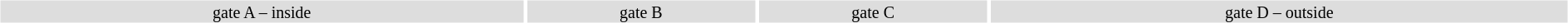<table cellpadding="0" cellspacing="3" width=100%>
<tr style="background:#DDDDDD;" border=1 align=center>
<td><small>gate A – inside</small></td>
<td><small>gate B</small></td>
<td><small>gate C</small></td>
<td><small>gate D – outside</small></td>
</tr>
</table>
